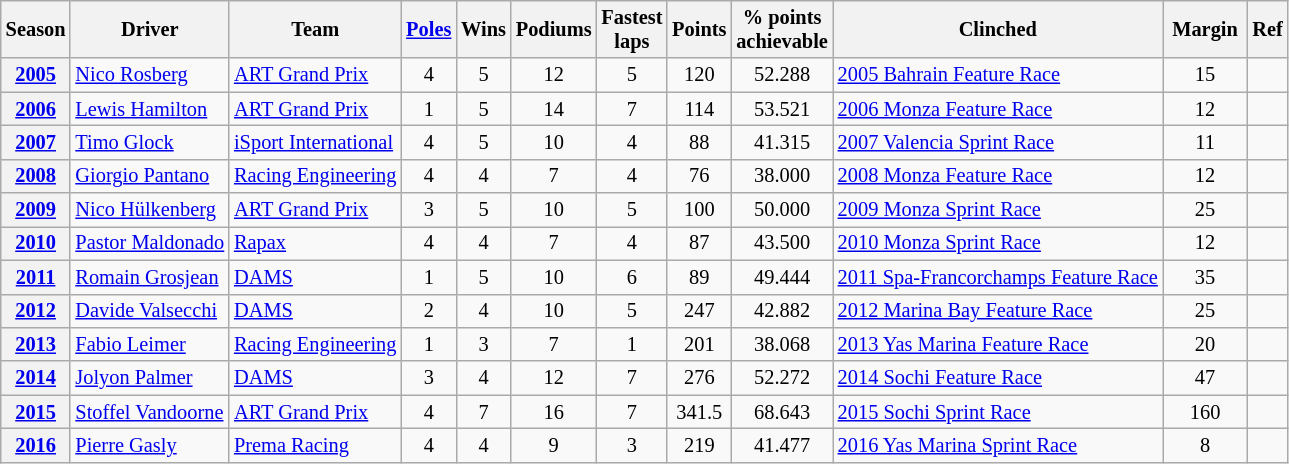<table class="wikitable sortable" style="font-size:85%; text-align:center;">
<tr>
<th scope=col>Season</th>
<th scope=col>Driver</th>
<th scope=col>Team</th>
<th scope=col><a href='#'>Poles</a></th>
<th scope=col>Wins</th>
<th scope=col>Podiums</th>
<th scope=col width="40">Fastest laps</th>
<th scope=col>Points</th>
<th scope=col width="20">% points achievable</th>
<th scope=col>Clinched</th>
<th scope=col width="50">Margin</th>
<th scope=col class=unsortable>Ref</th>
</tr>
<tr>
<th><a href='#'>2005</a></th>
<td align=left> <a href='#'>Nico Rosberg</a></td>
<td align=left> <a href='#'>ART Grand Prix</a></td>
<td>4</td>
<td>5</td>
<td>12</td>
<td>5</td>
<td>120</td>
<td>52.288</td>
<td align=left><a href='#'>2005 Bahrain Feature Race</a></td>
<td>15</td>
<td></td>
</tr>
<tr>
<th><a href='#'>2006</a></th>
<td align=left> <a href='#'>Lewis Hamilton</a></td>
<td align=left> <a href='#'>ART Grand Prix</a></td>
<td>1</td>
<td>5</td>
<td>14</td>
<td>7</td>
<td>114</td>
<td>53.521</td>
<td align=left><a href='#'>2006 Monza Feature Race</a></td>
<td>12</td>
<td></td>
</tr>
<tr>
<th><a href='#'>2007</a></th>
<td align=left> <a href='#'>Timo Glock</a></td>
<td align=left> <a href='#'>iSport International</a></td>
<td>4</td>
<td>5</td>
<td>10</td>
<td>4</td>
<td>88</td>
<td>41.315</td>
<td align=left><a href='#'>2007 Valencia Sprint Race</a></td>
<td>11</td>
<td></td>
</tr>
<tr>
<th><a href='#'>2008</a></th>
<td align=left> <a href='#'>Giorgio Pantano</a></td>
<td align=left> <a href='#'>Racing Engineering</a></td>
<td>4</td>
<td>4</td>
<td>7</td>
<td>4</td>
<td>76</td>
<td>38.000</td>
<td align=left><a href='#'>2008 Monza Feature Race</a></td>
<td>12</td>
<td></td>
</tr>
<tr>
<th><a href='#'>2009</a></th>
<td align=left> <a href='#'>Nico Hülkenberg</a></td>
<td align=left> <a href='#'>ART Grand Prix</a></td>
<td>3</td>
<td>5</td>
<td>10</td>
<td>5</td>
<td>100</td>
<td>50.000</td>
<td align=left><a href='#'>2009 Monza Sprint Race</a></td>
<td>25</td>
<td></td>
</tr>
<tr>
<th><a href='#'>2010</a></th>
<td align=left> <a href='#'>Pastor Maldonado</a></td>
<td align=left> <a href='#'>Rapax</a></td>
<td>4</td>
<td>4</td>
<td>7</td>
<td>4</td>
<td>87</td>
<td>43.500</td>
<td align=left><a href='#'>2010 Monza Sprint Race</a></td>
<td>12</td>
<td></td>
</tr>
<tr>
<th><a href='#'>2011</a></th>
<td align=left> <a href='#'>Romain Grosjean</a></td>
<td align=left> <a href='#'>DAMS</a></td>
<td>1</td>
<td>5</td>
<td>10</td>
<td>6</td>
<td>89</td>
<td>49.444</td>
<td align=left><a href='#'>2011 Spa-Francorchamps Feature Race</a></td>
<td>35</td>
<td></td>
</tr>
<tr>
<th><a href='#'>2012</a></th>
<td align=left> <a href='#'>Davide Valsecchi</a></td>
<td align=left> <a href='#'>DAMS</a></td>
<td>2</td>
<td>4</td>
<td>10</td>
<td>5</td>
<td>247</td>
<td>42.882</td>
<td align=left><a href='#'>2012 Marina Bay Feature Race</a></td>
<td>25</td>
<td></td>
</tr>
<tr>
<th><a href='#'>2013</a></th>
<td align=left> <a href='#'>Fabio Leimer</a></td>
<td align=left> <a href='#'>Racing Engineering</a></td>
<td>1</td>
<td>3</td>
<td>7</td>
<td>1</td>
<td>201</td>
<td>38.068</td>
<td align=left><a href='#'>2013 Yas Marina Feature Race</a></td>
<td>20</td>
<td></td>
</tr>
<tr>
<th><a href='#'>2014</a></th>
<td align=left> <a href='#'>Jolyon Palmer</a></td>
<td align=left> <a href='#'>DAMS</a></td>
<td>3</td>
<td>4</td>
<td>12</td>
<td>7</td>
<td>276</td>
<td>52.272</td>
<td align=left><a href='#'>2014 Sochi Feature Race</a></td>
<td>47</td>
<td></td>
</tr>
<tr>
<th><a href='#'>2015</a></th>
<td align=left> <a href='#'>Stoffel Vandoorne</a></td>
<td align=left> <a href='#'>ART Grand Prix</a></td>
<td>4</td>
<td>7</td>
<td>16</td>
<td>7</td>
<td>341.5</td>
<td>68.643</td>
<td align=left><a href='#'>2015 Sochi Sprint Race</a></td>
<td>160</td>
<td></td>
</tr>
<tr>
<th><a href='#'>2016</a></th>
<td align=left> <a href='#'>Pierre Gasly</a></td>
<td align=left> <a href='#'>Prema Racing</a></td>
<td>4</td>
<td>4</td>
<td>9</td>
<td>3</td>
<td>219</td>
<td>41.477</td>
<td align=left><a href='#'>2016 Yas Marina Sprint Race</a></td>
<td>8</td>
<td></td>
</tr>
</table>
